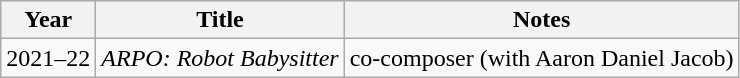<table class="wikitable">
<tr>
<th>Year</th>
<th>Title</th>
<th>Notes</th>
</tr>
<tr>
<td>2021–22</td>
<td><em>ARPO: Robot Babysitter</em></td>
<td>co-composer (with Aaron Daniel Jacob)</td>
</tr>
</table>
